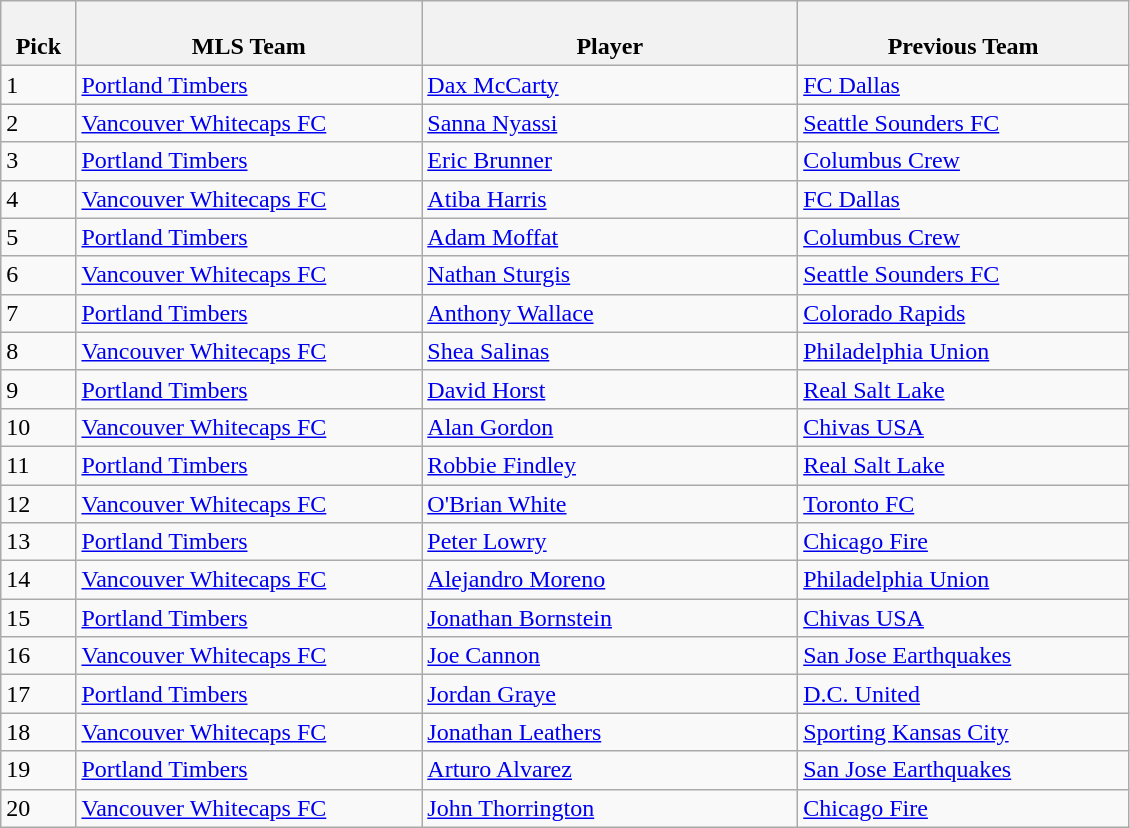<table class="wikitable">
<tr>
<th style="width:5%"><br>Pick</th>
<th style="width:23%"><br>MLS Team</th>
<th style="width:25%"><br>Player</th>
<th style="width:22%"><br>Previous Team</th>
</tr>
<tr>
<td>1</td>
<td><a href='#'>Portland Timbers</a></td>
<td><a href='#'>Dax McCarty</a></td>
<td><a href='#'>FC Dallas</a></td>
</tr>
<tr>
<td>2</td>
<td><a href='#'>Vancouver Whitecaps FC</a></td>
<td><a href='#'>Sanna Nyassi</a></td>
<td><a href='#'>Seattle Sounders FC</a></td>
</tr>
<tr>
<td>3</td>
<td><a href='#'>Portland Timbers</a></td>
<td><a href='#'>Eric Brunner</a></td>
<td><a href='#'>Columbus Crew</a></td>
</tr>
<tr>
<td>4</td>
<td><a href='#'>Vancouver Whitecaps FC</a></td>
<td><a href='#'>Atiba Harris</a></td>
<td><a href='#'>FC Dallas</a></td>
</tr>
<tr>
<td>5</td>
<td><a href='#'>Portland Timbers</a></td>
<td><a href='#'>Adam Moffat</a></td>
<td><a href='#'>Columbus Crew</a></td>
</tr>
<tr>
<td>6</td>
<td><a href='#'>Vancouver Whitecaps FC</a></td>
<td><a href='#'>Nathan Sturgis</a></td>
<td><a href='#'>Seattle Sounders FC</a></td>
</tr>
<tr>
<td>7</td>
<td><a href='#'>Portland Timbers</a></td>
<td><a href='#'>Anthony Wallace</a></td>
<td><a href='#'>Colorado Rapids</a></td>
</tr>
<tr>
<td>8</td>
<td><a href='#'>Vancouver Whitecaps FC</a></td>
<td><a href='#'>Shea Salinas</a></td>
<td><a href='#'>Philadelphia Union</a></td>
</tr>
<tr>
<td>9</td>
<td><a href='#'>Portland Timbers</a></td>
<td><a href='#'>David Horst</a></td>
<td><a href='#'>Real Salt Lake</a></td>
</tr>
<tr>
<td>10</td>
<td><a href='#'>Vancouver Whitecaps FC</a></td>
<td><a href='#'>Alan Gordon</a></td>
<td><a href='#'>Chivas USA</a></td>
</tr>
<tr>
<td>11</td>
<td><a href='#'>Portland Timbers</a></td>
<td><a href='#'>Robbie Findley</a></td>
<td><a href='#'>Real Salt Lake</a></td>
</tr>
<tr>
<td>12</td>
<td><a href='#'>Vancouver Whitecaps FC</a></td>
<td><a href='#'>O'Brian White</a></td>
<td><a href='#'>Toronto FC</a></td>
</tr>
<tr>
<td>13</td>
<td><a href='#'>Portland Timbers</a></td>
<td><a href='#'>Peter Lowry</a></td>
<td><a href='#'>Chicago Fire</a></td>
</tr>
<tr>
<td>14</td>
<td><a href='#'>Vancouver Whitecaps FC</a></td>
<td><a href='#'>Alejandro Moreno</a></td>
<td><a href='#'>Philadelphia Union</a></td>
</tr>
<tr>
<td>15</td>
<td><a href='#'>Portland Timbers</a></td>
<td><a href='#'>Jonathan Bornstein</a></td>
<td><a href='#'>Chivas USA</a></td>
</tr>
<tr>
<td>16</td>
<td><a href='#'>Vancouver Whitecaps FC</a></td>
<td><a href='#'>Joe Cannon</a></td>
<td><a href='#'>San Jose Earthquakes</a></td>
</tr>
<tr>
<td>17</td>
<td><a href='#'>Portland Timbers</a></td>
<td><a href='#'>Jordan Graye</a></td>
<td><a href='#'>D.C. United</a></td>
</tr>
<tr>
<td>18</td>
<td><a href='#'>Vancouver Whitecaps FC</a></td>
<td><a href='#'>Jonathan Leathers</a></td>
<td><a href='#'>Sporting Kansas City</a></td>
</tr>
<tr>
<td>19</td>
<td><a href='#'>Portland Timbers</a></td>
<td><a href='#'>Arturo Alvarez</a></td>
<td><a href='#'>San Jose Earthquakes</a></td>
</tr>
<tr>
<td>20</td>
<td><a href='#'>Vancouver Whitecaps FC</a></td>
<td><a href='#'>John Thorrington</a></td>
<td><a href='#'>Chicago Fire</a></td>
</tr>
</table>
